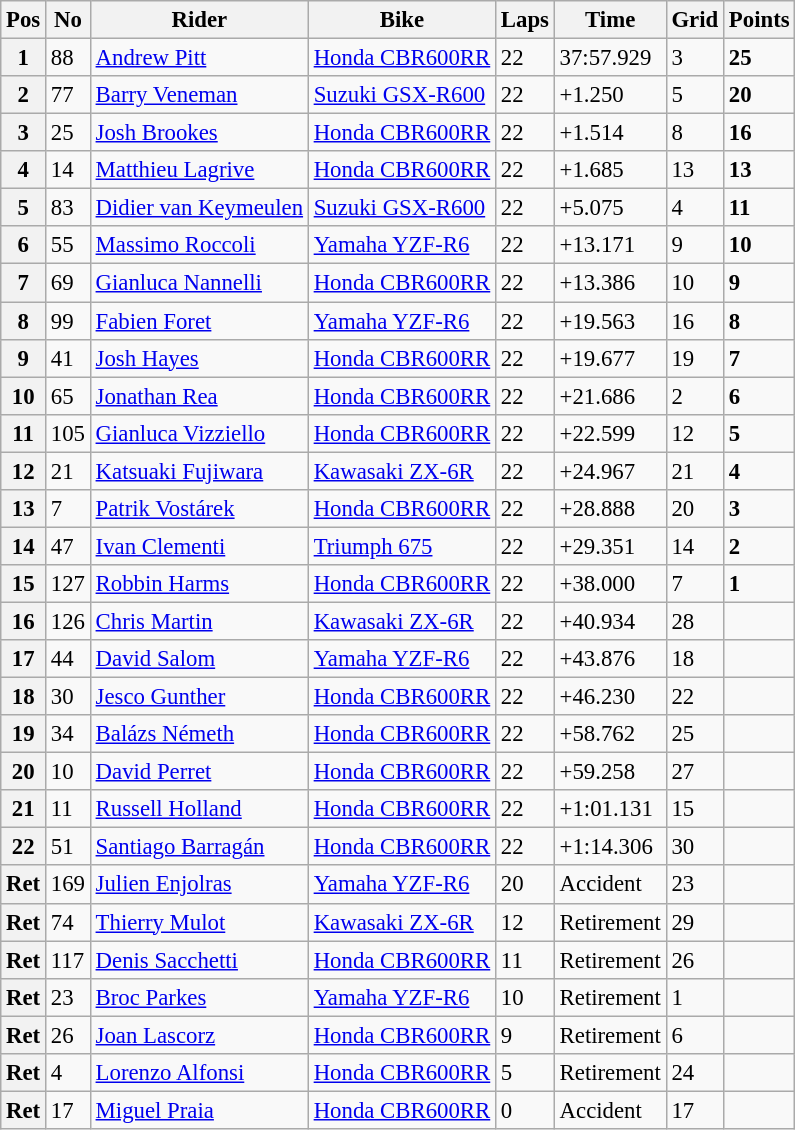<table class="wikitable" style="font-size: 95%;">
<tr>
<th>Pos</th>
<th>No</th>
<th>Rider</th>
<th>Bike</th>
<th>Laps</th>
<th>Time</th>
<th>Grid</th>
<th>Points</th>
</tr>
<tr>
<th>1</th>
<td>88</td>
<td> <a href='#'>Andrew Pitt</a></td>
<td><a href='#'>Honda CBR600RR</a></td>
<td>22</td>
<td>37:57.929</td>
<td>3</td>
<td><strong>25</strong></td>
</tr>
<tr>
<th>2</th>
<td>77</td>
<td> <a href='#'>Barry Veneman</a></td>
<td><a href='#'>Suzuki GSX-R600</a></td>
<td>22</td>
<td>+1.250</td>
<td>5</td>
<td><strong>20</strong></td>
</tr>
<tr>
<th>3</th>
<td>25</td>
<td> <a href='#'>Josh Brookes</a></td>
<td><a href='#'>Honda CBR600RR</a></td>
<td>22</td>
<td>+1.514</td>
<td>8</td>
<td><strong>16</strong></td>
</tr>
<tr>
<th>4</th>
<td>14</td>
<td> <a href='#'>Matthieu Lagrive</a></td>
<td><a href='#'>Honda CBR600RR</a></td>
<td>22</td>
<td>+1.685</td>
<td>13</td>
<td><strong>13</strong></td>
</tr>
<tr>
<th>5</th>
<td>83</td>
<td> <a href='#'>Didier van Keymeulen</a></td>
<td><a href='#'>Suzuki GSX-R600</a></td>
<td>22</td>
<td>+5.075</td>
<td>4</td>
<td><strong>11</strong></td>
</tr>
<tr>
<th>6</th>
<td>55</td>
<td> <a href='#'>Massimo Roccoli</a></td>
<td><a href='#'>Yamaha YZF-R6</a></td>
<td>22</td>
<td>+13.171</td>
<td>9</td>
<td><strong>10</strong></td>
</tr>
<tr>
<th>7</th>
<td>69</td>
<td> <a href='#'>Gianluca Nannelli</a></td>
<td><a href='#'>Honda CBR600RR</a></td>
<td>22</td>
<td>+13.386</td>
<td>10</td>
<td><strong>9</strong></td>
</tr>
<tr>
<th>8</th>
<td>99</td>
<td> <a href='#'>Fabien Foret</a></td>
<td><a href='#'>Yamaha YZF-R6</a></td>
<td>22</td>
<td>+19.563</td>
<td>16</td>
<td><strong>8</strong></td>
</tr>
<tr>
<th>9</th>
<td>41</td>
<td> <a href='#'>Josh Hayes</a></td>
<td><a href='#'>Honda CBR600RR</a></td>
<td>22</td>
<td>+19.677</td>
<td>19</td>
<td><strong>7</strong></td>
</tr>
<tr>
<th>10</th>
<td>65</td>
<td> <a href='#'>Jonathan Rea</a></td>
<td><a href='#'>Honda CBR600RR</a></td>
<td>22</td>
<td>+21.686</td>
<td>2</td>
<td><strong>6</strong></td>
</tr>
<tr>
<th>11</th>
<td>105</td>
<td> <a href='#'>Gianluca Vizziello</a></td>
<td><a href='#'>Honda CBR600RR</a></td>
<td>22</td>
<td>+22.599</td>
<td>12</td>
<td><strong>5</strong></td>
</tr>
<tr>
<th>12</th>
<td>21</td>
<td> <a href='#'>Katsuaki Fujiwara</a></td>
<td><a href='#'>Kawasaki ZX-6R</a></td>
<td>22</td>
<td>+24.967</td>
<td>21</td>
<td><strong>4</strong></td>
</tr>
<tr>
<th>13</th>
<td>7</td>
<td> <a href='#'>Patrik Vostárek</a></td>
<td><a href='#'>Honda CBR600RR</a></td>
<td>22</td>
<td>+28.888</td>
<td>20</td>
<td><strong>3</strong></td>
</tr>
<tr>
<th>14</th>
<td>47</td>
<td> <a href='#'>Ivan Clementi</a></td>
<td><a href='#'>Triumph 675</a></td>
<td>22</td>
<td>+29.351</td>
<td>14</td>
<td><strong>2</strong></td>
</tr>
<tr>
<th>15</th>
<td>127</td>
<td> <a href='#'>Robbin Harms</a></td>
<td><a href='#'>Honda CBR600RR</a></td>
<td>22</td>
<td>+38.000</td>
<td>7</td>
<td><strong>1</strong></td>
</tr>
<tr>
<th>16</th>
<td>126</td>
<td> <a href='#'>Chris Martin</a></td>
<td><a href='#'>Kawasaki ZX-6R</a></td>
<td>22</td>
<td>+40.934</td>
<td>28</td>
<td></td>
</tr>
<tr>
<th>17</th>
<td>44</td>
<td> <a href='#'>David Salom</a></td>
<td><a href='#'>Yamaha YZF-R6</a></td>
<td>22</td>
<td>+43.876</td>
<td>18</td>
<td></td>
</tr>
<tr>
<th>18</th>
<td>30</td>
<td> <a href='#'>Jesco Gunther</a></td>
<td><a href='#'>Honda CBR600RR</a></td>
<td>22</td>
<td>+46.230</td>
<td>22</td>
<td></td>
</tr>
<tr>
<th>19</th>
<td>34</td>
<td> <a href='#'>Balázs Németh</a></td>
<td><a href='#'>Honda CBR600RR</a></td>
<td>22</td>
<td>+58.762</td>
<td>25</td>
<td></td>
</tr>
<tr>
<th>20</th>
<td>10</td>
<td> <a href='#'>David Perret</a></td>
<td><a href='#'>Honda CBR600RR</a></td>
<td>22</td>
<td>+59.258</td>
<td>27</td>
<td></td>
</tr>
<tr>
<th>21</th>
<td>11</td>
<td> <a href='#'>Russell Holland</a></td>
<td><a href='#'>Honda CBR600RR</a></td>
<td>22</td>
<td>+1:01.131</td>
<td>15</td>
<td></td>
</tr>
<tr>
<th>22</th>
<td>51</td>
<td> <a href='#'>Santiago Barragán</a></td>
<td><a href='#'>Honda CBR600RR</a></td>
<td>22</td>
<td>+1:14.306</td>
<td>30</td>
<td></td>
</tr>
<tr>
<th>Ret</th>
<td>169</td>
<td> <a href='#'>Julien Enjolras</a></td>
<td><a href='#'>Yamaha YZF-R6</a></td>
<td>20</td>
<td>Accident</td>
<td>23</td>
<td></td>
</tr>
<tr>
<th>Ret</th>
<td>74</td>
<td> <a href='#'>Thierry Mulot</a></td>
<td><a href='#'>Kawasaki ZX-6R</a></td>
<td>12</td>
<td>Retirement</td>
<td>29</td>
<td></td>
</tr>
<tr>
<th>Ret</th>
<td>117</td>
<td> <a href='#'>Denis Sacchetti</a></td>
<td><a href='#'>Honda CBR600RR</a></td>
<td>11</td>
<td>Retirement</td>
<td>26</td>
<td></td>
</tr>
<tr>
<th>Ret</th>
<td>23</td>
<td> <a href='#'>Broc Parkes</a></td>
<td><a href='#'>Yamaha YZF-R6</a></td>
<td>10</td>
<td>Retirement</td>
<td>1</td>
<td></td>
</tr>
<tr>
<th>Ret</th>
<td>26</td>
<td> <a href='#'>Joan Lascorz</a></td>
<td><a href='#'>Honda CBR600RR</a></td>
<td>9</td>
<td>Retirement</td>
<td>6</td>
<td></td>
</tr>
<tr>
<th>Ret</th>
<td>4</td>
<td> <a href='#'>Lorenzo Alfonsi</a></td>
<td><a href='#'>Honda CBR600RR</a></td>
<td>5</td>
<td>Retirement</td>
<td>24</td>
<td></td>
</tr>
<tr>
<th>Ret</th>
<td>17</td>
<td> <a href='#'>Miguel Praia</a></td>
<td><a href='#'>Honda CBR600RR</a></td>
<td>0</td>
<td>Accident</td>
<td>17</td>
<td></td>
</tr>
</table>
